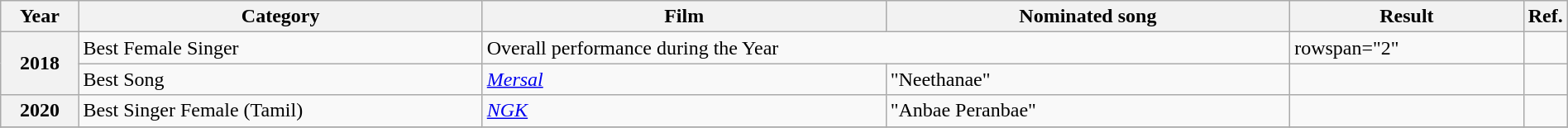<table class="wikitable plainrowheaders" width="100%" textcolor:#000;">
<tr>
<th scope="col" width=5%><strong>Year</strong></th>
<th scope="col" width=26%><strong>Category</strong></th>
<th scope="col" width=26%><strong>Film</strong></th>
<th scope="col" width=26%><strong>Nominated song</strong></th>
<th scope="col" width=15%><strong>Result</strong></th>
<th scope="col" width=2%><strong>Ref.</strong></th>
</tr>
<tr>
<th scope="row" rowspan="2">2018</th>
<td>Best Female Singer</td>
<td colspan="2">Overall performance during the Year</td>
<td>rowspan="2" </td>
<td></td>
</tr>
<tr>
<td>Best Song</td>
<td><em><a href='#'>Mersal</a></em></td>
<td>"Neethanae"</td>
<td></td>
</tr>
<tr>
<th scope="row">2020</th>
<td>Best Singer Female (Tamil)</td>
<td><em><a href='#'>NGK</a></em></td>
<td>"Anbae Peranbae"</td>
<td></td>
<td></td>
</tr>
<tr>
</tr>
</table>
